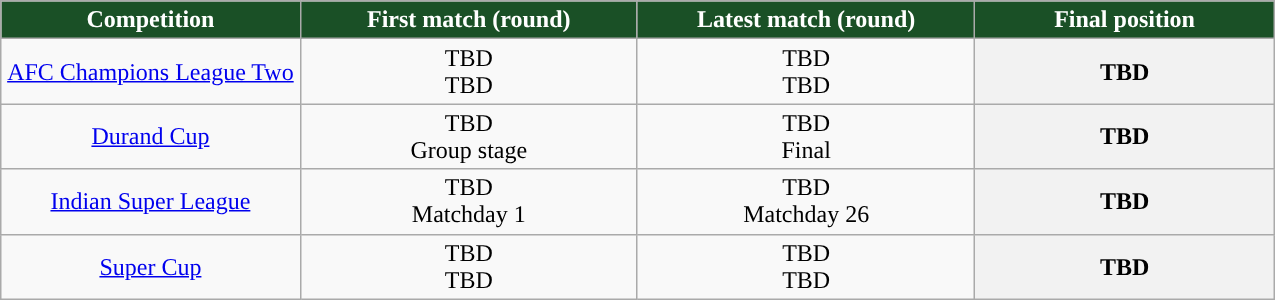<table class="wikitable" style="text-align:center; width:850px;">
<tr>
<th style="text-align:center; width:150px; background:#1A5026; color:#FFFFFF; ">Competition</th>
<th style="text-align:center; width:170px; background:#1A5026; color:#FFFFFF; ">First match (round)</th>
<th style="text-align:center; width:170px; background:#1A5026; color:#FFFFFF; ">Latest match (round)</th>
<th style="text-align:center; width:150px; background:#1A5026; color:#FFFFFF; ">Final position</th>
</tr>
<tr>
<td style="text-align:center;"><a href='#'>AFC Champions League Two</a></td>
<td>TBD <br> TBD</td>
<td>TBD <br> TBD</td>
<th>TBD</th>
</tr>
<tr>
<td style="text-align:center;"><a href='#'>Durand Cup</a></td>
<td>TBD <br> Group stage</td>
<td>TBD <br> Final</td>
<th>TBD</th>
</tr>
<tr>
<td style="text-align:center;"><a href='#'>Indian Super League</a></td>
<td>TBD <br> Matchday 1</td>
<td>TBD <br> Matchday 26</td>
<th>TBD</th>
</tr>
<tr>
<td style="text-align:center;"><a href='#'>Super Cup</a></td>
<td>TBD<br>TBD</td>
<td>TBD<br>TBD</td>
<th>TBD</th>
</tr>
</table>
